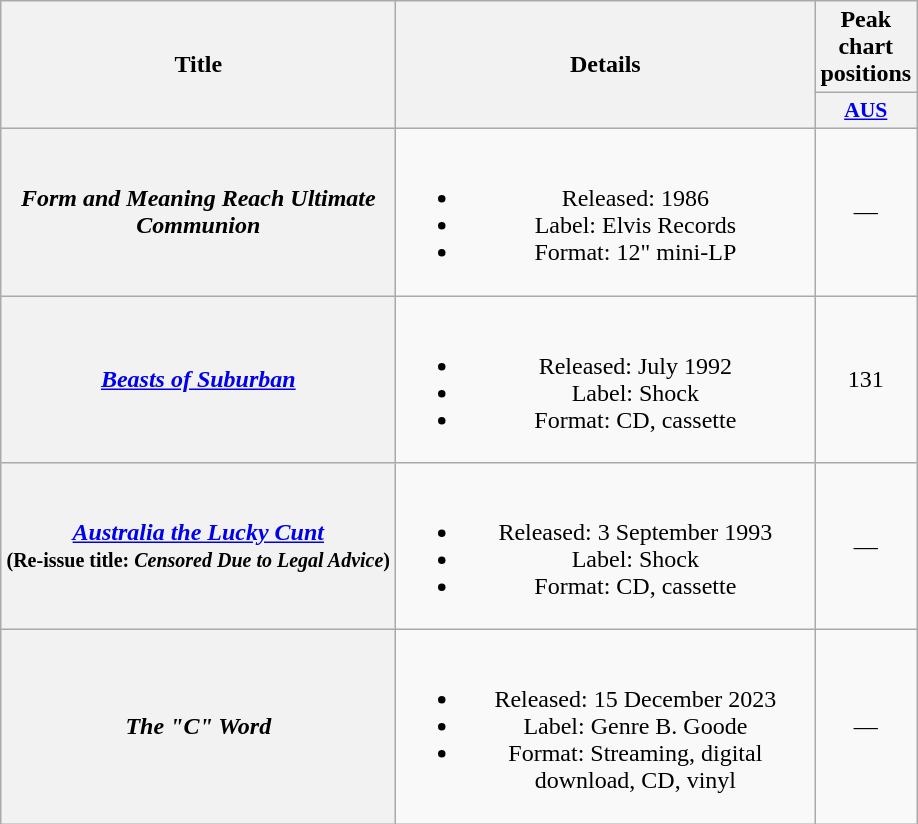<table class="wikitable plainrowheaders" style="text-align:center;" border="1">
<tr>
<th scope="col" rowspan="2" style="width:16em;">Title</th>
<th scope="col" rowspan="2" style="width:17em;">Details</th>
<th scope="col" colspan="1">Peak chart positions</th>
</tr>
<tr>
<th scope="col" style="width:3em;font-size:90%;"><a href='#'>AUS</a><br></th>
</tr>
<tr>
<th scope="row"><em>Form and Meaning Reach Ultimate Communion</em></th>
<td><br><ul><li>Released: 1986</li><li>Label: Elvis Records</li><li>Format: 12" mini-LP</li></ul></td>
<td>—</td>
</tr>
<tr>
<th scope="row"><em><a href='#'>Beasts of Suburban</a></em></th>
<td><br><ul><li>Released: July 1992</li><li>Label: Shock</li><li>Format: CD, cassette</li></ul></td>
<td>131</td>
</tr>
<tr>
<th scope="row"><em><a href='#'>Australia the Lucky Cunt</a></em> <br><small>(Re-issue title: <em>Censored Due to Legal Advice</em>)</small></th>
<td><br><ul><li>Released: 3 September 1993</li><li>Label: Shock</li><li>Format: CD, cassette</li></ul></td>
<td>—</td>
</tr>
<tr>
<th scope="row"><em>The "C" Word</em></th>
<td><br><ul><li>Released: 15 December 2023</li><li>Label: Genre B. Goode</li><li>Format: Streaming, digital download, CD, vinyl</li></ul></td>
<td>—</td>
</tr>
</table>
